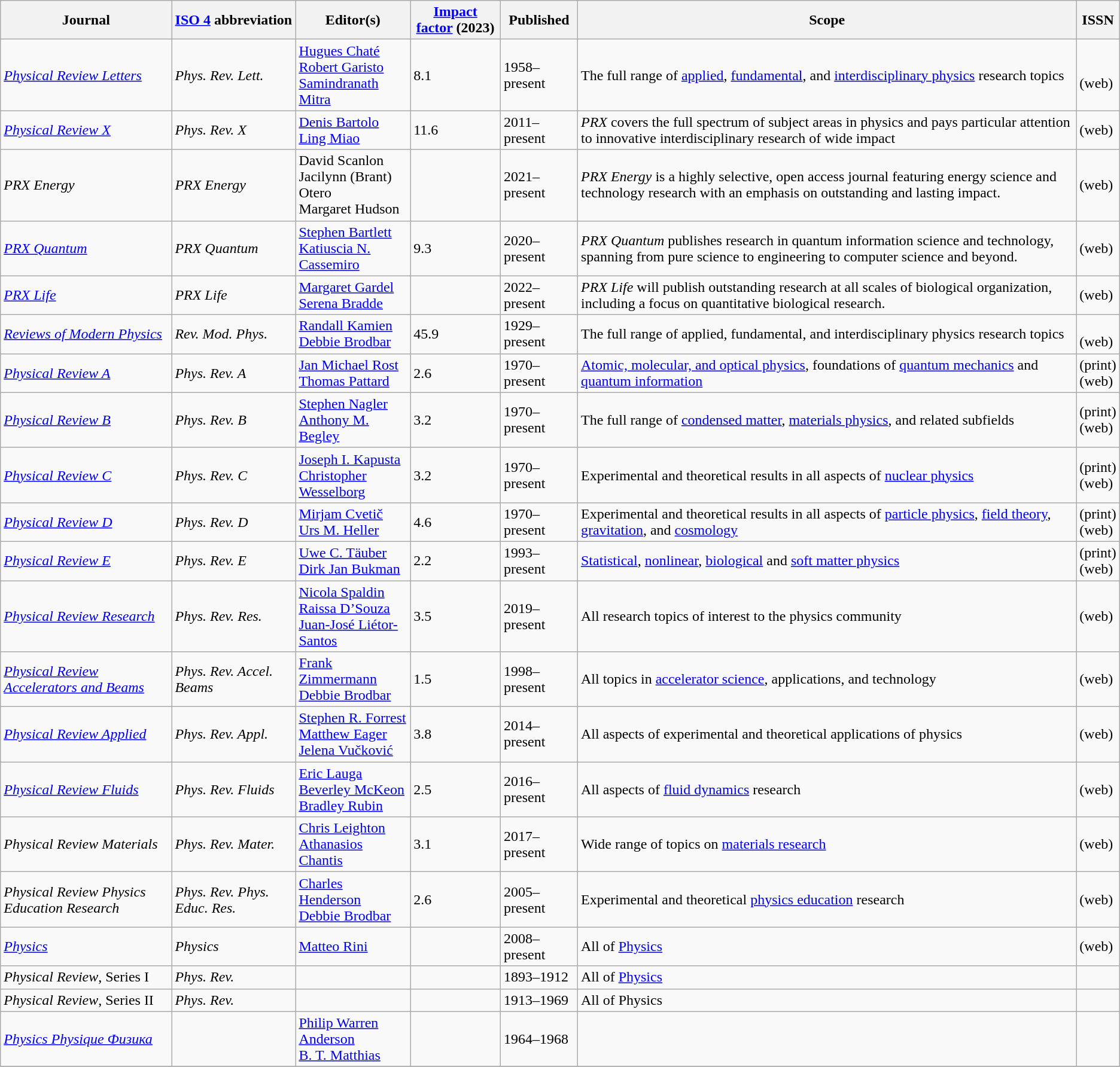<table class="wikitable sortable">
<tr>
<th>Journal</th>
<th><a href='#'>ISO 4</a> abbreviation</th>
<th>Editor(s)</th>
<th><a href='#'>Impact factor</a> (2023)</th>
<th>Published</th>
<th>Scope</th>
<th>ISSN</th>
</tr>
<tr>
<td><em><a href='#'>Physical Review Letters</a></em></td>
<td><em>Phys. Rev. Lett.</em></td>
<td><a href='#'>Hugues Chaté</a><br><a href='#'>Robert Garisto</a><br><a href='#'>Samindranath Mitra</a></td>
<td>8.1</td>
<td>1958–present</td>
<td>The full range of <a href='#'>applied</a>, <a href='#'>fundamental</a>, and <a href='#'>interdisciplinary physics</a> research topics</td>
<td><br> (web)</td>
</tr>
<tr>
<td><em><a href='#'>Physical Review X</a></em></td>
<td><em>Phys. Rev. X</em></td>
<td><a href='#'>Denis Bartolo</a><br><a href='#'>Ling Miao</a></td>
<td>11.6</td>
<td>2011–present</td>
<td><em>PRX</em> covers the full spectrum of subject areas in physics and pays particular attention to innovative interdisciplinary research of wide impact</td>
<td> (web)</td>
</tr>
<tr>
<td><em>PRX Energy</em></td>
<td><em>PRX Energy</em></td>
<td>David Scanlon<br>Jacilynn (Brant) Otero<br>Margaret Hudson</td>
<td></td>
<td>2021– present</td>
<td><em>PRX Energy</em> is a highly selective, open access journal featuring energy science and technology research with an emphasis on outstanding and lasting impact.</td>
<td> (web)</td>
</tr>
<tr>
<td><em><a href='#'>PRX Quantum</a></em></td>
<td><em>PRX Quantum</em></td>
<td><a href='#'>Stephen Bartlett</a><br><a href='#'>Katiuscia N. Cassemiro</a></td>
<td>9.3</td>
<td>2020–present</td>
<td><em>PRX Quantum</em> publishes research in quantum information science and technology, spanning from pure science to engineering to computer science and beyond.</td>
<td> (web)</td>
</tr>
<tr>
<td><em><a href='#'>PRX Life</a></em></td>
<td><em>PRX Life</em></td>
<td><a href='#'>Margaret Gardel</a><br><a href='#'>Serena Bradde</a></td>
<td></td>
<td>2022–present</td>
<td><em>PRX Life</em> will publish outstanding research at all scales of biological organization, including a focus on quantitative biological research.</td>
<td>(web)</td>
</tr>
<tr>
<td><em><a href='#'>Reviews of Modern Physics</a></em></td>
<td><em>Rev. Mod. Phys.</em></td>
<td><a href='#'>Randall Kamien</a><br><a href='#'>Debbie Brodbar</a></td>
<td>45.9</td>
<td>1929–present</td>
<td>The full range of applied, fundamental, and interdisciplinary physics research topics</td>
<td><br> (web)</td>
</tr>
<tr>
<td><em><a href='#'>Physical Review A</a></em></td>
<td><em>Phys. Rev. A</em></td>
<td><a href='#'>Jan Michael Rost</a><br><a href='#'>Thomas Pattard</a></td>
<td>2.6</td>
<td>1970–present</td>
<td><a href='#'>Atomic, molecular, and optical physics</a>, foundations of <a href='#'>quantum mechanics</a> and <a href='#'>quantum information</a></td>
<td> (print)<br> (web)</td>
</tr>
<tr>
<td><em><a href='#'>Physical Review B</a></em></td>
<td><em>Phys. Rev. B</em></td>
<td><a href='#'>Stephen Nagler</a><br><a href='#'>Anthony M. Begley</a></td>
<td>3.2</td>
<td>1970–present</td>
<td>The full range of <a href='#'>condensed matter</a>, <a href='#'>materials physics</a>, and related subfields</td>
<td> (print)<br> (web)</td>
</tr>
<tr>
<td><em><a href='#'>Physical Review C</a></em></td>
<td><em>Phys. Rev. C</em></td>
<td><a href='#'>Joseph I. Kapusta</a><br><a href='#'>Christopher Wesselborg</a></td>
<td>3.2</td>
<td>1970–present</td>
<td>Experimental and theoretical results in all aspects of <a href='#'>nuclear physics</a></td>
<td> (print)<br> (web)</td>
</tr>
<tr>
<td><em><a href='#'>Physical Review D</a></em></td>
<td><em>Phys. Rev. D</em></td>
<td><a href='#'>Mirjam Cvetič</a><br><a href='#'>Urs M. Heller</a></td>
<td>4.6</td>
<td>1970–present</td>
<td>Experimental and theoretical results in all aspects of <a href='#'>particle physics</a>, <a href='#'>field theory</a>, <a href='#'>gravitation</a>, and <a href='#'>cosmology</a></td>
<td> (print)<br> (web)</td>
</tr>
<tr>
<td><em><a href='#'>Physical Review E</a></em></td>
<td><em>Phys. Rev. E</em></td>
<td><a href='#'>Uwe C. Täuber</a><br><a href='#'>Dirk Jan Bukman</a></td>
<td>2.2</td>
<td>1993–present</td>
<td><a href='#'>Statistical</a>, <a href='#'>nonlinear</a>, <a href='#'>biological</a> and <a href='#'>soft matter physics</a></td>
<td> (print)<br> (web)</td>
</tr>
<tr>
<td><em><a href='#'>Physical Review Research</a></em></td>
<td><em>Phys. Rev. Res.</em></td>
<td><a href='#'>Nicola Spaldin</a><br><a href='#'>Raissa D’Souza</a><br><a href='#'>Juan-José Liétor-Santos</a></td>
<td>3.5</td>
<td>2019–present</td>
<td>All research topics of interest to the physics community</td>
<td> (web)</td>
</tr>
<tr>
<td><em><a href='#'>Physical Review Accelerators and Beams</a></em></td>
<td><em>Phys. Rev. Accel. Beams</em></td>
<td><a href='#'>Frank Zimmermann</a><br><a href='#'>Debbie Brodbar</a></td>
<td>1.5</td>
<td>1998–present</td>
<td>All topics in <a href='#'>accelerator science</a>, applications, and technology</td>
<td> (web)</td>
</tr>
<tr>
<td><em><a href='#'>Physical Review Applied</a></em></td>
<td><em>Phys. Rev. Appl.</em></td>
<td><a href='#'>Stephen R. Forrest</a><br><a href='#'>Matthew Eager</a><br><a href='#'>Jelena Vučković</a></td>
<td>3.8</td>
<td>2014–present</td>
<td>All aspects of experimental and theoretical applications of physics</td>
<td> (web)</td>
</tr>
<tr>
<td><em><a href='#'>Physical Review Fluids</a></em></td>
<td><em>Phys. Rev. Fluids</em></td>
<td><a href='#'>Eric Lauga</a><br><a href='#'>Beverley McKeon</a><br><a href='#'>Bradley Rubin</a></td>
<td>2.5</td>
<td>2016–present</td>
<td>All aspects of <a href='#'>fluid dynamics</a> research</td>
<td> (web)</td>
</tr>
<tr>
<td><em>Physical Review Materials</em></td>
<td><em>Phys. Rev. Mater.</em></td>
<td><a href='#'>Chris Leighton</a><br><a href='#'>Athanasios Chantis</a><br></td>
<td>3.1</td>
<td>2017–present</td>
<td>Wide range of topics on <a href='#'>materials research</a></td>
<td> (web)</td>
</tr>
<tr>
<td><em>Physical Review Physics Education Research</em></td>
<td><em>Phys. Rev. Phys. Educ. Res.</em></td>
<td><a href='#'>Charles Henderson</a><br><a href='#'>Debbie Brodbar</a></td>
<td>2.6</td>
<td>2005–present</td>
<td>Experimental and theoretical <a href='#'>physics education</a> research</td>
<td> (web)</td>
</tr>
<tr>
<td><em><a href='#'>Physics</a></em></td>
<td><em>Physics</em></td>
<td><a href='#'>Matteo Rini</a></td>
<td></td>
<td>2008–present</td>
<td>All of <a href='#'>Physics</a></td>
<td> (web)</td>
</tr>
<tr>
<td><em>Physical Review</em>, Series I</td>
<td><em>Phys. Rev.</em></td>
<td></td>
<td></td>
<td>1893–1912</td>
<td>All of <a href='#'>Physics</a></td>
<td></td>
</tr>
<tr>
<td><em>Physical Review</em>, Series II</td>
<td><em>Phys. Rev.</em></td>
<td></td>
<td></td>
<td>1913–1969</td>
<td>All of Physics</td>
<td></td>
</tr>
<tr>
<td><em><a href='#'>Physics Physique Физика</a></em></td>
<td></td>
<td><a href='#'>Philip Warren Anderson</a><br><a href='#'>B. T. Matthias</a></td>
<td></td>
<td>1964–1968</td>
<td></td>
<td></td>
</tr>
<tr>
</tr>
</table>
